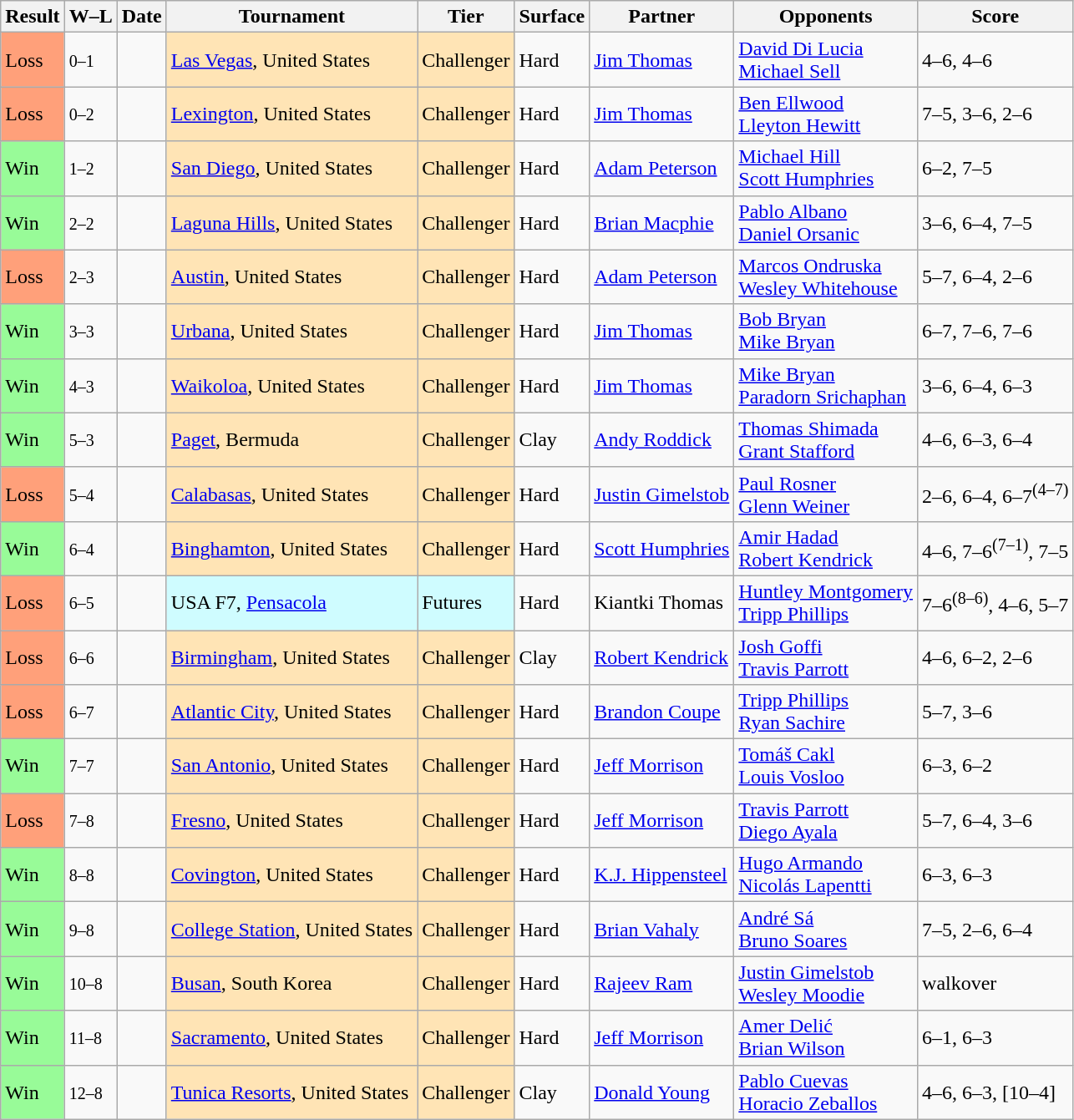<table class="sortable wikitable">
<tr>
<th>Result</th>
<th class="unsortable">W–L</th>
<th>Date</th>
<th>Tournament</th>
<th>Tier</th>
<th>Surface</th>
<th>Partner</th>
<th>Opponents</th>
<th class="unsortable">Score</th>
</tr>
<tr>
<td style="background:#ffa07a;">Loss</td>
<td><small>0–1</small></td>
<td></td>
<td style=background:moccasin><a href='#'>Las Vegas</a>, United States</td>
<td style=background:moccasin>Challenger</td>
<td>Hard</td>
<td> <a href='#'>Jim Thomas</a></td>
<td> <a href='#'>David Di Lucia</a> <br>  <a href='#'>Michael Sell</a></td>
<td>4–6, 4–6</td>
</tr>
<tr>
<td style="background:#ffa07a;">Loss</td>
<td><small>0–2</small></td>
<td></td>
<td style=background:moccasin><a href='#'>Lexington</a>, United States</td>
<td style=background:moccasin>Challenger</td>
<td>Hard</td>
<td> <a href='#'>Jim Thomas</a></td>
<td> <a href='#'>Ben Ellwood</a> <br>  <a href='#'>Lleyton Hewitt</a></td>
<td>7–5, 3–6, 2–6</td>
</tr>
<tr>
<td style="background:#98fb98;">Win</td>
<td><small>1–2</small></td>
<td></td>
<td style=background:moccasin><a href='#'>San Diego</a>, United States</td>
<td style=background:moccasin>Challenger</td>
<td>Hard</td>
<td> <a href='#'>Adam Peterson</a></td>
<td> <a href='#'>Michael Hill</a> <br>  <a href='#'>Scott Humphries</a></td>
<td>6–2, 7–5</td>
</tr>
<tr>
<td style="background:#98fb98;">Win</td>
<td><small>2–2</small></td>
<td></td>
<td style=background:moccasin><a href='#'>Laguna Hills</a>, United States</td>
<td style=background:moccasin>Challenger</td>
<td>Hard</td>
<td> <a href='#'>Brian Macphie</a></td>
<td> <a href='#'>Pablo Albano</a> <br>  <a href='#'>Daniel Orsanic</a></td>
<td>3–6, 6–4, 7–5</td>
</tr>
<tr>
<td style="background:#ffa07a;">Loss</td>
<td><small>2–3</small></td>
<td></td>
<td style=background:moccasin><a href='#'>Austin</a>, United States</td>
<td style=background:moccasin>Challenger</td>
<td>Hard</td>
<td> <a href='#'>Adam Peterson</a></td>
<td> <a href='#'>Marcos Ondruska</a> <br>  <a href='#'>Wesley Whitehouse</a></td>
<td>5–7, 6–4, 2–6</td>
</tr>
<tr>
<td style="background:#98fb98;">Win</td>
<td><small>3–3</small></td>
<td></td>
<td style=background:moccasin><a href='#'>Urbana</a>, United States</td>
<td style=background:moccasin>Challenger</td>
<td>Hard</td>
<td> <a href='#'>Jim Thomas</a></td>
<td> <a href='#'>Bob Bryan</a> <br>  <a href='#'>Mike Bryan</a></td>
<td>6–7, 7–6, 7–6</td>
</tr>
<tr>
<td style="background:#98fb98;">Win</td>
<td><small>4–3</small></td>
<td></td>
<td style=background:moccasin><a href='#'>Waikoloa</a>, United States</td>
<td style=background:moccasin>Challenger</td>
<td>Hard</td>
<td> <a href='#'>Jim Thomas</a></td>
<td> <a href='#'>Mike Bryan</a> <br>  <a href='#'>Paradorn Srichaphan</a></td>
<td>3–6, 6–4, 6–3</td>
</tr>
<tr>
<td style="background:#98fb98;">Win</td>
<td><small>5–3</small></td>
<td></td>
<td style=background:moccasin><a href='#'>Paget</a>, Bermuda</td>
<td style=background:moccasin>Challenger</td>
<td>Clay</td>
<td> <a href='#'>Andy Roddick</a></td>
<td> <a href='#'>Thomas Shimada</a> <br>  <a href='#'>Grant Stafford</a></td>
<td>4–6, 6–3, 6–4</td>
</tr>
<tr>
<td style="background:#ffa07a;">Loss</td>
<td><small>5–4</small></td>
<td></td>
<td style=background:moccasin><a href='#'>Calabasas</a>, United States</td>
<td style=background:moccasin>Challenger</td>
<td>Hard</td>
<td> <a href='#'>Justin Gimelstob</a></td>
<td> <a href='#'>Paul Rosner</a> <br>  <a href='#'>Glenn Weiner</a></td>
<td>2–6, 6–4, 6–7<sup>(4–7)</sup></td>
</tr>
<tr>
<td style="background:#98fb98;">Win</td>
<td><small>6–4</small></td>
<td></td>
<td style=background:moccasin><a href='#'>Binghamton</a>, United States</td>
<td style=background:moccasin>Challenger</td>
<td>Hard</td>
<td> <a href='#'>Scott Humphries</a></td>
<td> <a href='#'>Amir Hadad</a> <br>  <a href='#'>Robert Kendrick</a></td>
<td>4–6, 7–6<sup>(7–1)</sup>, 7–5</td>
</tr>
<tr>
<td style="background:#ffa07a;">Loss</td>
<td><small>6–5</small></td>
<td></td>
<td style=background:#cffcff>USA F7, <a href='#'>Pensacola</a></td>
<td style=background:#cffcff>Futures</td>
<td>Hard</td>
<td> Kiantki Thomas</td>
<td> <a href='#'>Huntley Montgomery</a> <br>  <a href='#'>Tripp Phillips</a></td>
<td>7–6<sup>(8–6)</sup>, 4–6, 5–7</td>
</tr>
<tr>
<td style="background:#ffa07a;">Loss</td>
<td><small>6–6</small></td>
<td></td>
<td style=background:moccasin><a href='#'>Birmingham</a>, United States</td>
<td style=background:moccasin>Challenger</td>
<td>Clay</td>
<td> <a href='#'>Robert Kendrick</a></td>
<td> <a href='#'>Josh Goffi</a> <br>  <a href='#'>Travis Parrott</a></td>
<td>4–6, 6–2, 2–6</td>
</tr>
<tr>
<td style="background:#ffa07a;">Loss</td>
<td><small>6–7</small></td>
<td></td>
<td style=background:moccasin><a href='#'>Atlantic City</a>, United States</td>
<td style=background:moccasin>Challenger</td>
<td>Hard</td>
<td> <a href='#'>Brandon Coupe</a></td>
<td> <a href='#'>Tripp Phillips</a> <br>  <a href='#'>Ryan Sachire</a></td>
<td>5–7, 3–6</td>
</tr>
<tr>
<td style="background:#98fb98;">Win</td>
<td><small>7–7</small></td>
<td></td>
<td style=background:moccasin><a href='#'>San Antonio</a>, United States</td>
<td style=background:moccasin>Challenger</td>
<td>Hard</td>
<td> <a href='#'>Jeff Morrison</a></td>
<td> <a href='#'>Tomáš Cakl</a> <br>  <a href='#'>Louis Vosloo</a></td>
<td>6–3, 6–2</td>
</tr>
<tr>
<td style="background:#ffa07a;">Loss</td>
<td><small>7–8</small></td>
<td></td>
<td style=background:moccasin><a href='#'>Fresno</a>, United States</td>
<td style=background:moccasin>Challenger</td>
<td>Hard</td>
<td> <a href='#'>Jeff Morrison</a></td>
<td> <a href='#'>Travis Parrott</a> <br>  <a href='#'>Diego Ayala</a></td>
<td>5–7, 6–4, 3–6</td>
</tr>
<tr>
<td style="background:#98fb98;">Win</td>
<td><small>8–8</small></td>
<td></td>
<td style=background:moccasin><a href='#'>Covington</a>, United States</td>
<td style=background:moccasin>Challenger</td>
<td>Hard</td>
<td> <a href='#'>K.J. Hippensteel</a></td>
<td> <a href='#'>Hugo Armando</a> <br>  <a href='#'>Nicolás Lapentti</a></td>
<td>6–3, 6–3</td>
</tr>
<tr>
<td style="background:#98fb98;">Win</td>
<td><small>9–8</small></td>
<td></td>
<td style=background:moccasin><a href='#'>College Station</a>, United States</td>
<td style=background:moccasin>Challenger</td>
<td>Hard</td>
<td> <a href='#'>Brian Vahaly</a></td>
<td> <a href='#'>André Sá</a> <br>  <a href='#'>Bruno Soares</a></td>
<td>7–5, 2–6, 6–4</td>
</tr>
<tr>
<td style="background:#98fb98;">Win</td>
<td><small>10–8</small></td>
<td></td>
<td style=background:moccasin><a href='#'>Busan</a>, South Korea</td>
<td style=background:moccasin>Challenger</td>
<td>Hard</td>
<td> <a href='#'>Rajeev Ram</a></td>
<td> <a href='#'>Justin Gimelstob</a> <br>  <a href='#'>Wesley Moodie</a></td>
<td>walkover</td>
</tr>
<tr>
<td style="background:#98fb98;">Win</td>
<td><small>11–8</small></td>
<td></td>
<td style=background:moccasin><a href='#'>Sacramento</a>, United States</td>
<td style=background:moccasin>Challenger</td>
<td>Hard</td>
<td> <a href='#'>Jeff Morrison</a></td>
<td> <a href='#'>Amer Delić</a> <br>  <a href='#'>Brian Wilson</a></td>
<td>6–1, 6–3</td>
</tr>
<tr>
<td style="background:#98fb98;">Win</td>
<td><small>12–8</small></td>
<td></td>
<td style=background:moccasin><a href='#'>Tunica Resorts</a>, United States</td>
<td style=background:moccasin>Challenger</td>
<td>Clay</td>
<td> <a href='#'>Donald Young</a></td>
<td> <a href='#'>Pablo Cuevas</a> <br>  <a href='#'>Horacio Zeballos</a></td>
<td>4–6, 6–3, [10–4]</td>
</tr>
</table>
